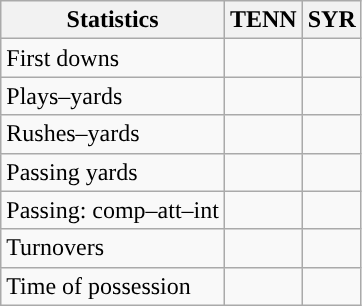<table class="wikitable" style="float:left">
<tr>
<th>Statistics</th>
<th>TENN</th>
<th>SYR</th>
</tr>
<tr>
<td>First downs</td>
<td></td>
<td></td>
</tr>
<tr>
<td>Plays–yards</td>
<td></td>
<td></td>
</tr>
<tr>
<td>Rushes–yards</td>
<td></td>
<td></td>
</tr>
<tr>
<td>Passing yards</td>
<td></td>
<td></td>
</tr>
<tr>
<td>Passing: comp–att–int</td>
<td></td>
<td></td>
</tr>
<tr>
<td>Turnovers</td>
<td></td>
<td></td>
</tr>
<tr>
<td>Time of possession</td>
<td></td>
<td></td>
</tr>
</table>
